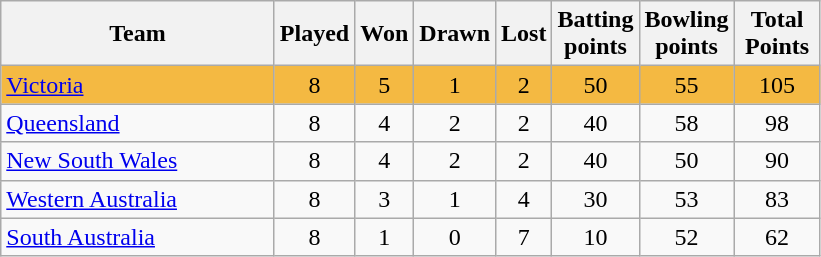<table class="wikitable" style="text-align:center;">
<tr>
<th width=175>Team</th>
<th style="width:30px;" abbr="Played">Played</th>
<th style="width:30px;" abbr="Won">Won</th>
<th style="width:30px;" abbr="Drawn">Drawn</th>
<th style="width:30px;" abbr="Lost">Lost</th>
<th style="width:50px;" abbr="Ba Pts">Batting points</th>
<th style="width:50px;" abbr="Bo Pts">Bowling points</th>
<th style="width:50px;" abbr="Points">Total Points</th>
</tr>
<tr style="background:#f4b942;">
<td style="text-align:left;"><a href='#'>Victoria</a></td>
<td>8</td>
<td>5</td>
<td>1</td>
<td>2</td>
<td>50</td>
<td>55</td>
<td>105</td>
</tr>
<tr>
<td style="text-align:left;"><a href='#'>Queensland</a></td>
<td>8</td>
<td>4</td>
<td>2</td>
<td>2</td>
<td>40</td>
<td>58</td>
<td>98</td>
</tr>
<tr>
<td style="text-align:left;"><a href='#'>New South Wales</a></td>
<td>8</td>
<td>4</td>
<td>2</td>
<td>2</td>
<td>40</td>
<td>50</td>
<td>90</td>
</tr>
<tr>
<td style="text-align:left;"><a href='#'>Western Australia</a></td>
<td>8</td>
<td>3</td>
<td>1</td>
<td>4</td>
<td>30</td>
<td>53</td>
<td>83</td>
</tr>
<tr>
<td style="text-align:left;"><a href='#'>South Australia</a></td>
<td>8</td>
<td>1</td>
<td>0</td>
<td>7</td>
<td>10</td>
<td>52</td>
<td>62</td>
</tr>
</table>
